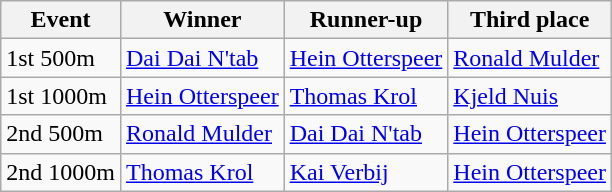<table class="wikitable">
<tr>
<th>Event</th>
<th>Winner</th>
<th>Runner-up</th>
<th>Third place</th>
</tr>
<tr>
<td>1st 500m</td>
<td><a href='#'>Dai Dai N'tab</a></td>
<td><a href='#'>Hein Otterspeer</a></td>
<td><a href='#'>Ronald Mulder</a></td>
</tr>
<tr>
<td>1st 1000m</td>
<td><a href='#'>Hein Otterspeer</a></td>
<td><a href='#'>Thomas Krol</a></td>
<td><a href='#'>Kjeld Nuis</a></td>
</tr>
<tr>
<td>2nd 500m</td>
<td><a href='#'>Ronald Mulder</a></td>
<td><a href='#'>Dai Dai N'tab</a></td>
<td><a href='#'>Hein Otterspeer</a></td>
</tr>
<tr>
<td>2nd 1000m</td>
<td><a href='#'>Thomas Krol</a></td>
<td><a href='#'>Kai Verbij</a></td>
<td><a href='#'>Hein Otterspeer</a></td>
</tr>
</table>
